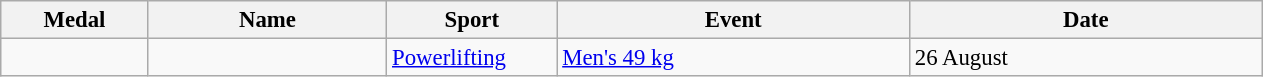<table class="wikitable sortable" style="font-size:95%">
<tr>
<th style="width:6em">Medal</th>
<th style="width:10em">Name</th>
<th style="width:7em">Sport</th>
<th style="width:15em">Event</th>
<th style="width:15em">Date</th>
</tr>
<tr>
<td></td>
<td></td>
<td><a href='#'>Powerlifting</a></td>
<td><a href='#'>Men's 49 kg</a></td>
<td>26 August</td>
</tr>
</table>
